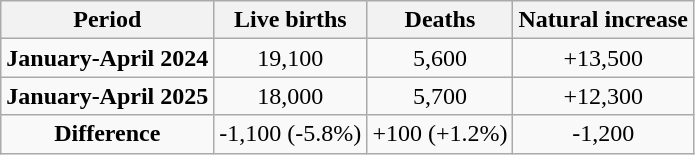<table class="wikitable"  style="text-align:center;">
<tr>
<th>Period</th>
<th>Live births</th>
<th>Deaths</th>
<th>Natural increase</th>
</tr>
<tr>
<td><strong>January-April 2024</strong></td>
<td>19,100</td>
<td>5,600</td>
<td>+13,500</td>
</tr>
<tr>
<td><strong>January-April 2025</strong></td>
<td>18,000</td>
<td>5,700</td>
<td>+12,300</td>
</tr>
<tr>
<td><strong>Difference</strong></td>
<td> -1,100 (-5.8%)</td>
<td> +100 (+1.2%)</td>
<td> -1,200</td>
</tr>
</table>
